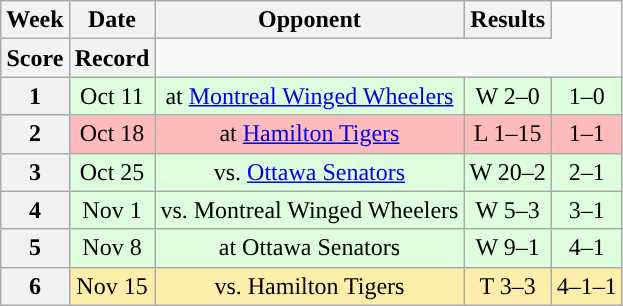<table class="wikitable" style="text-align:center">
<tr>
<th>Week</th>
<th>Date</th>
<th>Opponent</th>
<th>Results</th>
</tr>
<tr>
<th>Score</th>
<th>Record</th>
</tr>
<tr style="background:#ddffdd">
<th>1</th>
<td>Oct 11</td>
<td>at <a href='#'>Montreal Winged Wheelers</a></td>
<td>W 2–0</td>
<td>1–0</td>
</tr>
<tr style="background:#ffbbbb">
<th>2</th>
<td>Oct 18</td>
<td>at <a href='#'>Hamilton Tigers</a></td>
<td>L 1–15</td>
<td>1–1</td>
</tr>
<tr style="background:#ddffdd">
<th>3</th>
<td>Oct 25</td>
<td>vs. <a href='#'>Ottawa Senators</a></td>
<td>W 20–2</td>
<td>2–1</td>
</tr>
<tr style="background:#ddffdd">
<th>4</th>
<td>Nov 1</td>
<td>vs. Montreal Winged Wheelers</td>
<td>W 5–3</td>
<td>3–1</td>
</tr>
<tr style="background:#ddffdd">
<th>5</th>
<td>Nov 8</td>
<td>at Ottawa Senators</td>
<td>W 9–1</td>
<td>4–1</td>
</tr>
<tr style="background:#ffeeaa">
<th>6</th>
<td>Nov 15</td>
<td>vs. Hamilton Tigers</td>
<td>T 3–3</td>
<td>4–1–1</td>
</tr>
</table>
